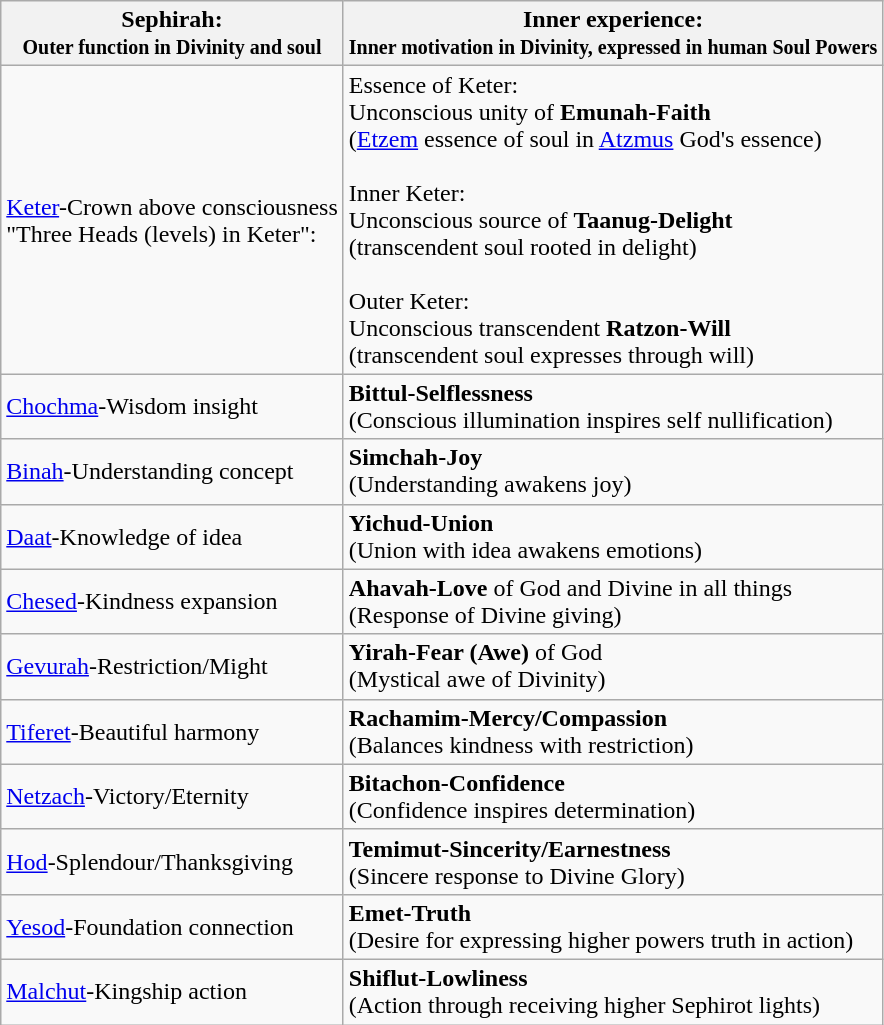<table class="wikitable">
<tr>
<th>Sephirah:<br><small>Outer function in Divinity and soul</small></th>
<th>Inner experience:<br><small>Inner motivation in Divinity, expressed in human Soul Powers</small></th>
</tr>
<tr>
<td><a href='#'>Keter</a>-Crown above consciousness<br>"Three Heads (levels) in Keter":</td>
<td>Essence of Keter:<br>Unconscious unity of <strong>Emunah-Faith</strong><br>(<a href='#'>Etzem</a> essence of soul in <a href='#'>Atzmus</a> God's essence)<br><br>Inner Keter:<br>Unconscious source of <strong>Taanug-Delight</strong><br>(transcendent soul rooted in delight)<br><br>Outer Keter:<br>Unconscious transcendent <strong>Ratzon-Will</strong><br>(transcendent soul expresses through will)</td>
</tr>
<tr>
<td><a href='#'>Chochma</a>-Wisdom insight</td>
<td><strong>Bittul-Selflessness</strong><br>(Conscious illumination inspires self nullification)</td>
</tr>
<tr>
<td><a href='#'>Binah</a>-Understanding concept</td>
<td><strong>Simchah-Joy</strong><br>(Understanding awakens joy)</td>
</tr>
<tr>
<td><a href='#'>Daat</a>-Knowledge of idea</td>
<td><strong>Yichud-Union</strong><br>(Union with idea awakens emotions)</td>
</tr>
<tr>
<td><a href='#'>Chesed</a>-Kindness expansion</td>
<td><strong>Ahavah-Love</strong> of God and Divine in all things<br>(Response of Divine giving)</td>
</tr>
<tr>
<td><a href='#'>Gevurah</a>-Restriction/Might</td>
<td><strong>Yirah-Fear (Awe)</strong> of God<br>(Mystical awe of Divinity)</td>
</tr>
<tr>
<td><a href='#'>Tiferet</a>-Beautiful harmony</td>
<td><strong>Rachamim-Mercy/Compassion</strong><br>(Balances kindness with restriction)</td>
</tr>
<tr>
<td><a href='#'>Netzach</a>-Victory/Eternity</td>
<td><strong>Bitachon-Confidence</strong><br>(Confidence inspires determination)</td>
</tr>
<tr>
<td><a href='#'>Hod</a>-Splendour/Thanksgiving</td>
<td><strong>Temimut-Sincerity/Earnestness</strong><br>(Sincere response to Divine Glory)</td>
</tr>
<tr>
<td><a href='#'>Yesod</a>-Foundation connection</td>
<td><strong>Emet-Truth</strong><br>(Desire for expressing higher powers truth in action)</td>
</tr>
<tr>
<td><a href='#'>Malchut</a>-Kingship action</td>
<td><strong>Shiflut-Lowliness</strong><br>(Action through receiving higher Sephirot lights)</td>
</tr>
</table>
